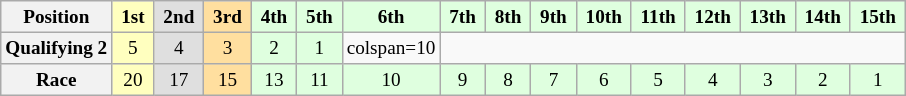<table class="wikitable" style="font-size:80%; text-align:center">
<tr>
<th>Position</th>
<td style="background:#ffffbf;"> <strong>1st</strong> </td>
<td style="background:#dfdfdf;"> <strong>2nd</strong> </td>
<td style="background:#ffdf9f;"> <strong>3rd</strong> </td>
<td style="background:#dfffdf;"> <strong>4th</strong> </td>
<td style="background:#dfffdf;"> <strong>5th</strong> </td>
<td style="background:#dfffdf;"> <strong>6th</strong> </td>
<td style="background:#dfffdf;"> <strong>7th</strong> </td>
<td style="background:#dfffdf;"> <strong>8th</strong> </td>
<td style="background:#dfffdf;"> <strong>9th</strong> </td>
<td style="background:#dfffdf;"> <strong>10th</strong> </td>
<td style="background:#dfffdf;"> <strong>11th</strong> </td>
<td style="background:#dfffdf;"> <strong>12th</strong> </td>
<td style="background:#dfffdf;"> <strong>13th</strong> </td>
<td style="background:#dfffdf;"> <strong>14th</strong> </td>
<td style="background:#dfffdf;"> <strong>15th</strong> </td>
</tr>
<tr>
<th>Qualifying 2</th>
<td style="background:#ffffbf;">5</td>
<td style="background:#dfdfdf;">4</td>
<td style="background:#ffdf9f;">3</td>
<td style="background:#dfffdf;">2</td>
<td style="background:#dfffdf;">1</td>
<td>colspan=10 </td>
</tr>
<tr>
<th>Race</th>
<td style="background:#ffffbf;">20</td>
<td style="background:#dfdfdf;">17</td>
<td style="background:#ffdf9f;">15</td>
<td style="background:#dfffdf;">13</td>
<td style="background:#dfffdf;">11</td>
<td style="background:#dfffdf;">10</td>
<td style="background:#dfffdf;">9</td>
<td style="background:#dfffdf;">8</td>
<td style="background:#dfffdf;">7</td>
<td style="background:#dfffdf;">6</td>
<td style="background:#dfffdf;">5</td>
<td style="background:#dfffdf;">4</td>
<td style="background:#dfffdf;">3</td>
<td style="background:#dfffdf;">2</td>
<td style="background:#dfffdf;">1</td>
</tr>
</table>
